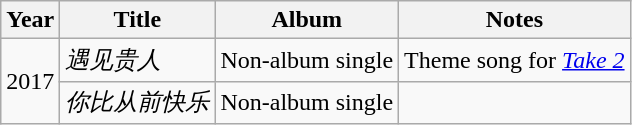<table class="wikitable sortable">
<tr>
<th>Year</th>
<th>Title</th>
<th>Album</th>
<th class="unsortable">Notes</th>
</tr>
<tr>
<td rowspan=2>2017</td>
<td><em>遇见贵人</em></td>
<td>Non-album single</td>
<td>Theme song for <em><a href='#'>Take 2</a></em></td>
</tr>
<tr>
<td><em>你比从前快乐</em></td>
<td>Non-album single</td>
<td></td>
</tr>
</table>
